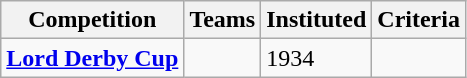<table class="wikitable">
<tr>
<th>Competition</th>
<th>Teams</th>
<th>Instituted</th>
<th>Criteria</th>
</tr>
<tr>
<td><strong><a href='#'>Lord Derby Cup</a></strong></td>
<td></td>
<td>1934</td>
<td></td>
</tr>
</table>
